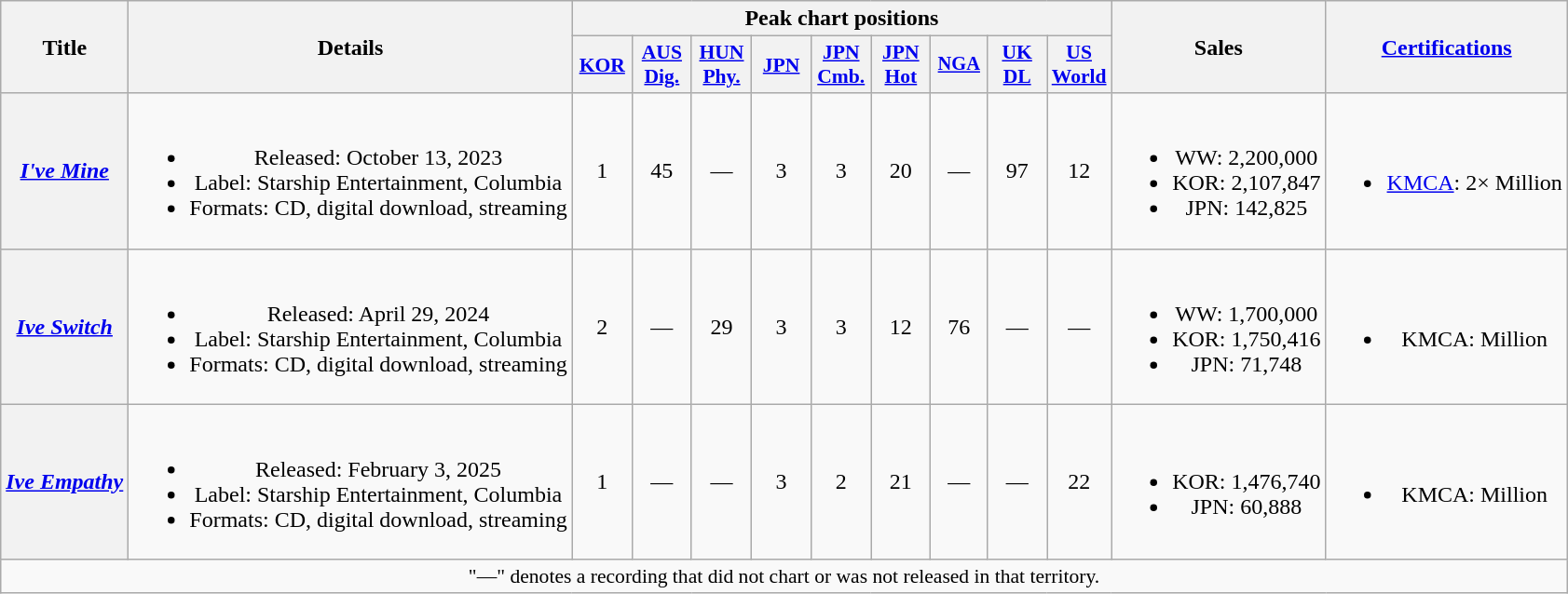<table class="wikitable plainrowheaders" style="text-align:center">
<tr>
<th scope="col" rowspan="2">Title</th>
<th scope="col" rowspan="2">Details</th>
<th scope="col" colspan="9">Peak chart positions</th>
<th scope="col" rowspan="2">Sales</th>
<th scope="col" rowspan="2"><a href='#'>Certifications</a></th>
</tr>
<tr>
<th scope="col" style="font-size:90%; width:2.5em"><a href='#'>KOR</a><br></th>
<th scope="col" style="font-size:90%; width:2.5em"><a href='#'>AUS<br>Dig.</a><br></th>
<th scope="col" style="font-size:90%; width:2.5em"><a href='#'>HUN<br>Phy.</a><br></th>
<th scope="col" style="font-size:90%; width:2.5em"><a href='#'>JPN</a><br></th>
<th scope="col" style="font-size:90%; width:2.5em"><a href='#'>JPN<br>Cmb.</a><br></th>
<th scope="col" style="font-size:90%; width:2.5em"><a href='#'>JPN<br>Hot</a><br></th>
<th scope="col" style="font-size:85%; width:2.5em"><a href='#'>NGA</a><br></th>
<th scope="col" style="font-size:90%; width:2.5em"><a href='#'>UK<br>DL</a><br></th>
<th scope="col" style="font-size:90%; width:2.5em"><a href='#'>US<br>World</a><br></th>
</tr>
<tr>
<th scope="row"><em><a href='#'>I've Mine</a></em></th>
<td><br><ul><li>Released: October 13, 2023</li><li>Label: Starship Entertainment, Columbia</li><li>Formats: CD, digital download, streaming</li></ul></td>
<td>1</td>
<td>45</td>
<td>—</td>
<td>3</td>
<td>3</td>
<td>20</td>
<td>—</td>
<td>97</td>
<td>12</td>
<td><br><ul><li>WW: 2,200,000</li><li>KOR: 2,107,847</li><li>JPN: 142,825</li></ul></td>
<td><br><ul><li><a href='#'>KMCA</a>: 2× Million</li></ul></td>
</tr>
<tr>
<th scope="row"><em><a href='#'>Ive Switch</a></em></th>
<td><br><ul><li>Released: April 29, 2024</li><li>Label: Starship Entertainment, Columbia</li><li>Formats: CD, digital download, streaming</li></ul></td>
<td>2</td>
<td>—</td>
<td>29</td>
<td>3</td>
<td>3</td>
<td>12</td>
<td>76</td>
<td>—</td>
<td>—</td>
<td><br><ul><li>WW: 1,700,000</li><li>KOR: 1,750,416</li><li>JPN: 71,748</li></ul></td>
<td><br><ul><li>KMCA: Million</li></ul></td>
</tr>
<tr>
<th scope="row"><em><a href='#'>Ive Empathy</a></em></th>
<td><br><ul><li>Released: February 3, 2025</li><li>Label: Starship Entertainment, Columbia</li><li>Formats: CD, digital download, streaming</li></ul></td>
<td>1</td>
<td>—</td>
<td>—</td>
<td>3</td>
<td>2</td>
<td>21</td>
<td>—</td>
<td>—</td>
<td>22</td>
<td><br><ul><li>KOR: 1,476,740</li><li>JPN: 60,888</li></ul></td>
<td><br><ul><li>KMCA: Million</li></ul></td>
</tr>
<tr>
<td colspan="13" style="font-size:90%">"—" denotes a recording that did not chart or was not released in that territory.</td>
</tr>
</table>
